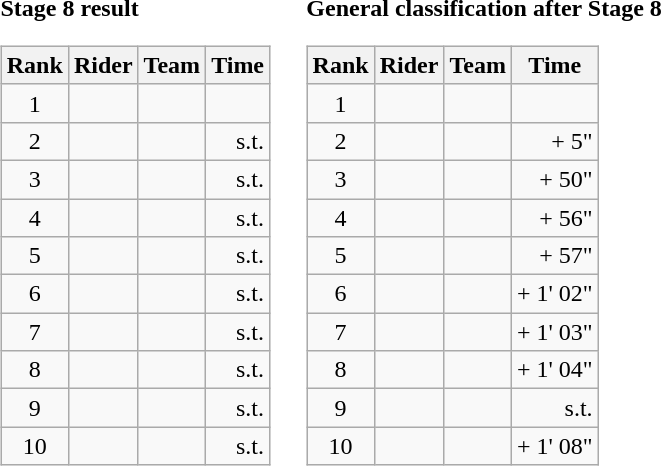<table>
<tr>
<td><strong>Stage 8 result</strong><br><table class="wikitable">
<tr>
<th scope="col">Rank</th>
<th scope="col">Rider</th>
<th scope="col">Team</th>
<th scope="col">Time</th>
</tr>
<tr>
<td style="text-align:center;">1</td>
<td></td>
<td></td>
<td style="text-align:right;"></td>
</tr>
<tr>
<td style="text-align:center;">2</td>
<td></td>
<td></td>
<td style="text-align:right;">s.t.</td>
</tr>
<tr>
<td style="text-align:center;">3</td>
<td></td>
<td></td>
<td style="text-align:right;">s.t.</td>
</tr>
<tr>
<td style="text-align:center;">4</td>
<td></td>
<td></td>
<td style="text-align:right;">s.t.</td>
</tr>
<tr>
<td style="text-align:center;">5</td>
<td></td>
<td></td>
<td style="text-align:right;">s.t.</td>
</tr>
<tr>
<td style="text-align:center;">6</td>
<td></td>
<td></td>
<td style="text-align:right;">s.t.</td>
</tr>
<tr>
<td style="text-align:center;">7</td>
<td></td>
<td></td>
<td style="text-align:right;">s.t.</td>
</tr>
<tr>
<td style="text-align:center;">8</td>
<td></td>
<td></td>
<td style="text-align:right;">s.t.</td>
</tr>
<tr>
<td style="text-align:center;">9</td>
<td></td>
<td></td>
<td style="text-align:right;">s.t.</td>
</tr>
<tr>
<td style="text-align:center;">10</td>
<td></td>
<td></td>
<td style="text-align:right;">s.t.</td>
</tr>
</table>
</td>
<td></td>
<td><strong>General classification after Stage 8</strong><br><table class="wikitable">
<tr>
<th scope="col">Rank</th>
<th scope="col">Rider</th>
<th scope="col">Team</th>
<th scope="col">Time</th>
</tr>
<tr>
<td style="text-align:center;">1</td>
<td></td>
<td></td>
<td style="text-align:right;"></td>
</tr>
<tr>
<td style="text-align:center;">2</td>
<td></td>
<td></td>
<td style="text-align:right;">+ 5"</td>
</tr>
<tr>
<td style="text-align:center;">3</td>
<td></td>
<td></td>
<td style="text-align:right;">+ 50"</td>
</tr>
<tr>
<td style="text-align:center;">4</td>
<td></td>
<td></td>
<td style="text-align:right;">+ 56"</td>
</tr>
<tr>
<td style="text-align:center;">5</td>
<td></td>
<td></td>
<td style="text-align:right;">+ 57"</td>
</tr>
<tr>
<td style="text-align:center;">6</td>
<td></td>
<td></td>
<td style="text-align:right;">+ 1' 02"</td>
</tr>
<tr>
<td style="text-align:center;">7</td>
<td></td>
<td></td>
<td style="text-align:right;">+ 1' 03"</td>
</tr>
<tr>
<td style="text-align:center;">8</td>
<td></td>
<td></td>
<td style="text-align:right;">+ 1' 04"</td>
</tr>
<tr>
<td style="text-align:center;">9</td>
<td></td>
<td></td>
<td style="text-align:right;">s.t.</td>
</tr>
<tr>
<td style="text-align:center;">10</td>
<td></td>
<td></td>
<td style="text-align:right;">+ 1' 08"</td>
</tr>
</table>
</td>
</tr>
</table>
